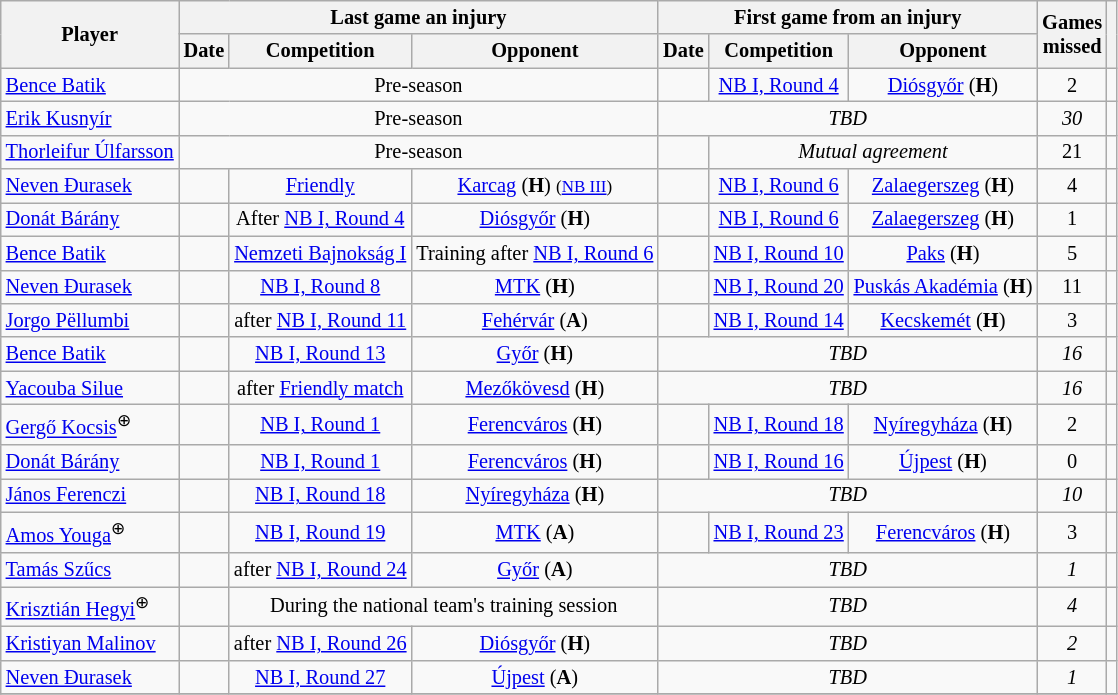<table class="wikitable sortable sticky-header-multi" style="text-align:center; font-size:85%;">
<tr>
<th rowspan="2">Player</th>
<th colspan="3">Last game  an injury</th>
<th colspan="3">First game  from an injury</th>
<th rowspan="2">Games<br>missed</th>
<th rowspan="2" class="unsortable"></th>
</tr>
<tr>
<th>Date</th>
<th>Competition</th>
<th>Opponent</th>
<th>Date</th>
<th>Competition</th>
<th>Opponent</th>
</tr>
<tr>
<td align="left"> <a href='#'>Bence Batik</a></td>
<td colspan="3">Pre-season</td>
<td></td>
<td><a href='#'>NB I, Round 4</a></td>
<td><a href='#'>Diósgyőr</a> (<strong>H</strong>)</td>
<td>2</td>
<td></td>
</tr>
<tr>
<td align="left"> <a href='#'>Erik Kusnyír</a></td>
<td colspan="3">Pre-season</td>
<td colspan="3"><em>TBD</em></td>
<td><em>30</em></td>
<td></td>
</tr>
<tr>
<td align="left"> <a href='#'>Thorleifur Úlfarsson</a></td>
<td colspan="3">Pre-season</td>
<td></td>
<td colspan="2"><em>Mutual agreement</em></td>
<td>21</td>
<td></td>
</tr>
<tr>
<td align="left"> <a href='#'>Neven Đurasek</a></td>
<td></td>
<td><a href='#'>Friendly</a></td>
<td><a href='#'>Karcag</a> (<strong>H</strong>) <small>(<a href='#'>NB III</a>)</small></td>
<td></td>
<td><a href='#'>NB I, Round 6</a></td>
<td><a href='#'>Zalaegerszeg</a> (<strong>H</strong>)</td>
<td>4</td>
<td></td>
</tr>
<tr>
<td align="left"> <a href='#'>Donát Bárány</a></td>
<td></td>
<td>After <a href='#'>NB I, Round 4</a></td>
<td><a href='#'>Diósgyőr</a> (<strong>H</strong>)</td>
<td></td>
<td><a href='#'>NB I, Round 6</a></td>
<td><a href='#'>Zalaegerszeg</a> (<strong>H</strong>)</td>
<td>1</td>
<td></td>
</tr>
<tr>
<td align="left"> <a href='#'>Bence Batik</a></td>
<td></td>
<td><a href='#'>Nemzeti Bajnokság I</a></td>
<td>Training after <a href='#'>NB I, Round 6</a></td>
<td></td>
<td><a href='#'>NB I, Round 10</a></td>
<td><a href='#'>Paks</a> (<strong>H</strong>)</td>
<td>5</td>
<td></td>
</tr>
<tr>
<td align="left"> <a href='#'>Neven Đurasek</a></td>
<td></td>
<td><a href='#'>NB I, Round 8</a></td>
<td> <a href='#'>MTK</a> (<strong>H</strong>)</td>
<td></td>
<td><a href='#'>NB I, Round 20</a></td>
<td><a href='#'>Puskás Akadémia</a> (<strong>H</strong>)</td>
<td>11</td>
<td></td>
</tr>
<tr>
<td align="left"> <a href='#'>Jorgo Pëllumbi</a></td>
<td></td>
<td>after <a href='#'>NB I, Round 11</a></td>
<td><a href='#'>Fehérvár</a> (<strong>A</strong>)</td>
<td></td>
<td><a href='#'>NB I, Round 14</a></td>
<td><a href='#'>Kecskemét</a> (<strong>H</strong>)</td>
<td>3</td>
<td></td>
</tr>
<tr>
<td align="left"> <a href='#'>Bence Batik</a></td>
<td></td>
<td><a href='#'>NB I, Round 13</a></td>
<td> <a href='#'>Győr</a> (<strong>H</strong>)</td>
<td colspan="3"><em>TBD</em></td>
<td><em>16</em></td>
<td></td>
</tr>
<tr>
<td align="left"> <a href='#'>Yacouba Silue</a></td>
<td></td>
<td>after <a href='#'>Friendly match</a></td>
<td><a href='#'>Mezőkövesd</a> (<strong>H</strong>)</td>
<td colspan="3"><em>TBD</em></td>
<td><em>16</em></td>
<td></td>
</tr>
<tr>
<td align="left"> <a href='#'>Gergő Kocsis</a><sup>⊕</sup></td>
<td></td>
<td><a href='#'>NB I, Round 1</a></td>
<td> <a href='#'>Ferencváros</a> (<strong>H</strong>)</td>
<td></td>
<td><a href='#'>NB I, Round 18</a></td>
<td><a href='#'>Nyíregyháza</a> (<strong>H</strong>)</td>
<td>2</td>
<td></td>
</tr>
<tr>
<td align="left"> <a href='#'>Donát Bárány</a></td>
<td></td>
<td><a href='#'>NB I, Round 1</a></td>
<td> <a href='#'>Ferencváros</a> (<strong>H</strong>)</td>
<td></td>
<td><a href='#'>NB I, Round 16</a></td>
<td><a href='#'>Újpest</a> (<strong>H</strong>)</td>
<td>0</td>
<td></td>
</tr>
<tr>
<td align="left"> <a href='#'>János Ferenczi</a></td>
<td></td>
<td><a href='#'>NB I, Round 18</a></td>
<td> <a href='#'>Nyíregyháza</a> (<strong>H</strong>)</td>
<td colspan="3"><em>TBD</em></td>
<td><em>10</em></td>
<td></td>
</tr>
<tr>
<td align="left"> <a href='#'>Amos Youga</a><sup>⊕</sup></td>
<td></td>
<td><a href='#'>NB I, Round 19</a></td>
<td> <a href='#'>MTK</a> (<strong>A</strong>)</td>
<td></td>
<td><a href='#'>NB I, Round 23</a></td>
<td><a href='#'>Ferencváros</a> (<strong>H</strong>)</td>
<td>3</td>
<td></td>
</tr>
<tr>
<td align="left"> <a href='#'>Tamás Szűcs</a></td>
<td></td>
<td>after <a href='#'>NB I, Round 24</a></td>
<td><a href='#'>Győr</a> (<strong>A</strong>)</td>
<td colspan="3"><em>TBD</em></td>
<td><em>1</em></td>
<td></td>
</tr>
<tr>
<td align="left"> <a href='#'>Krisztián Hegyi</a><sup>⊕</sup></td>
<td></td>
<td colspan="2">During the national team's training session</td>
<td colspan="3"><em>TBD</em></td>
<td><em>4</em></td>
<td></td>
</tr>
<tr>
<td align="left"> <a href='#'>Kristiyan Malinov</a></td>
<td></td>
<td>after <a href='#'>NB I, Round 26</a></td>
<td><a href='#'>Diósgyőr</a> (<strong>H</strong>)</td>
<td colspan="3"><em>TBD</em></td>
<td><em>2</em></td>
<td></td>
</tr>
<tr>
<td align="left"> <a href='#'>Neven Đurasek</a></td>
<td></td>
<td> <a href='#'>NB I, Round 27</a></td>
<td><a href='#'>Újpest</a> (<strong>A</strong>)</td>
<td colspan="3"><em>TBD</em></td>
<td><em>1</em></td>
<td></td>
</tr>
<tr>
</tr>
</table>
